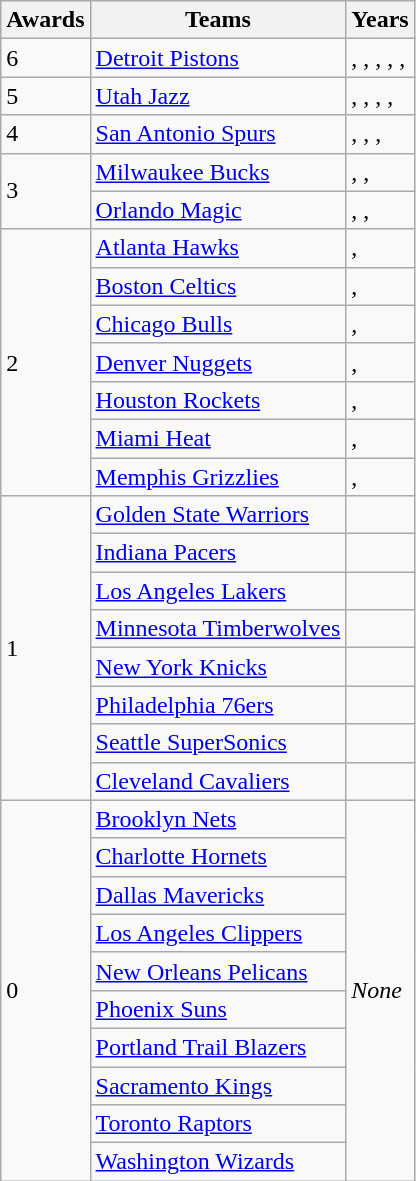<table class="wikitable">
<tr>
<th>Awards</th>
<th>Teams</th>
<th>Years</th>
</tr>
<tr>
<td>6</td>
<td><a href='#'>Detroit Pistons</a></td>
<td>, , , , , </td>
</tr>
<tr>
<td>5</td>
<td><a href='#'>Utah Jazz</a></td>
<td>, , , , </td>
</tr>
<tr>
<td>4</td>
<td><a href='#'>San Antonio Spurs</a></td>
<td>, , , </td>
</tr>
<tr>
<td rowspan=2>3</td>
<td><a href='#'>Milwaukee Bucks</a></td>
<td>, , </td>
</tr>
<tr>
<td><a href='#'>Orlando Magic</a></td>
<td>, , </td>
</tr>
<tr>
<td rowspan=7>2</td>
<td><a href='#'>Atlanta Hawks</a></td>
<td>, </td>
</tr>
<tr>
<td><a href='#'>Boston Celtics</a></td>
<td>, </td>
</tr>
<tr>
<td><a href='#'>Chicago Bulls</a></td>
<td>, </td>
</tr>
<tr>
<td><a href='#'>Denver Nuggets</a></td>
<td>, </td>
</tr>
<tr>
<td><a href='#'>Houston Rockets</a></td>
<td>, </td>
</tr>
<tr>
<td><a href='#'>Miami Heat</a></td>
<td>, </td>
</tr>
<tr>
<td><a href='#'>Memphis Grizzlies</a></td>
<td>, </td>
</tr>
<tr>
<td rowspan=8>1</td>
<td><a href='#'>Golden State Warriors</a></td>
<td></td>
</tr>
<tr>
<td><a href='#'>Indiana Pacers</a></td>
<td></td>
</tr>
<tr>
<td><a href='#'>Los Angeles Lakers</a></td>
<td></td>
</tr>
<tr>
<td><a href='#'>Minnesota Timberwolves</a></td>
<td></td>
</tr>
<tr>
<td><a href='#'>New York Knicks</a></td>
<td></td>
</tr>
<tr>
<td><a href='#'>Philadelphia 76ers</a></td>
<td></td>
</tr>
<tr>
<td><a href='#'>Seattle SuperSonics</a></td>
<td></td>
</tr>
<tr>
<td><a href='#'>Cleveland Cavaliers</a></td>
<td></td>
</tr>
<tr>
<td rowspan="10">0</td>
<td><a href='#'>Brooklyn Nets</a></td>
<td rowspan="10"><em>None</em></td>
</tr>
<tr>
<td><a href='#'>Charlotte Hornets</a></td>
</tr>
<tr>
<td><a href='#'>Dallas Mavericks</a></td>
</tr>
<tr>
<td><a href='#'>Los Angeles Clippers</a></td>
</tr>
<tr>
<td><a href='#'>New Orleans Pelicans</a></td>
</tr>
<tr>
<td><a href='#'>Phoenix Suns</a></td>
</tr>
<tr>
<td><a href='#'>Portland Trail Blazers</a></td>
</tr>
<tr>
<td><a href='#'>Sacramento Kings</a></td>
</tr>
<tr>
<td><a href='#'>Toronto Raptors</a></td>
</tr>
<tr>
<td><a href='#'>Washington Wizards</a></td>
</tr>
</table>
